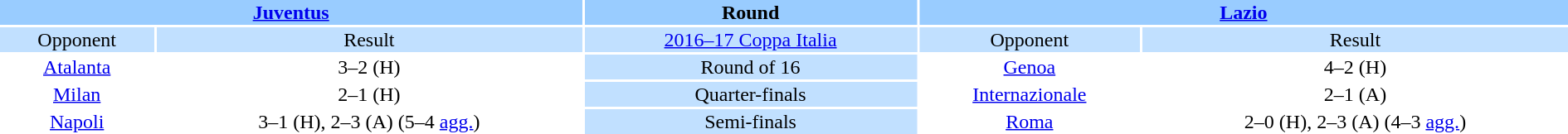<table width="100%" style="text-align:center">
<tr valign=top bgcolor=#99ccff>
<th colspan=2 style="width:1*"><a href='#'>Juventus</a></th>
<th>Round</th>
<th colspan=2 style="width:1*"><a href='#'>Lazio</a></th>
</tr>
<tr valign=top bgcolor=#c1e0ff>
<td>Opponent</td>
<td>Result</td>
<td bgcolor=#c1e0ff><a href='#'>2016–17 Coppa Italia</a></td>
<td>Opponent</td>
<td>Result</td>
</tr>
<tr>
<td><a href='#'>Atalanta</a></td>
<td>3–2 (H)</td>
<td bgcolor=#c1e0ff>Round of 16</td>
<td><a href='#'>Genoa</a></td>
<td>4–2 (H)</td>
</tr>
<tr>
<td><a href='#'>Milan</a></td>
<td>2–1 (H)</td>
<td bgcolor=#c1e0ff>Quarter-finals</td>
<td><a href='#'>Internazionale</a></td>
<td>2–1 (A)</td>
</tr>
<tr>
<td><a href='#'>Napoli</a></td>
<td>3–1 (H), 2–3 (A) (5–4 <a href='#'>agg.</a>)</td>
<td bgcolor=#c1e0ff>Semi-finals</td>
<td><a href='#'>Roma</a></td>
<td>2–0 (H), 2–3 (A) (4–3 <a href='#'>agg.</a>)</td>
</tr>
</table>
